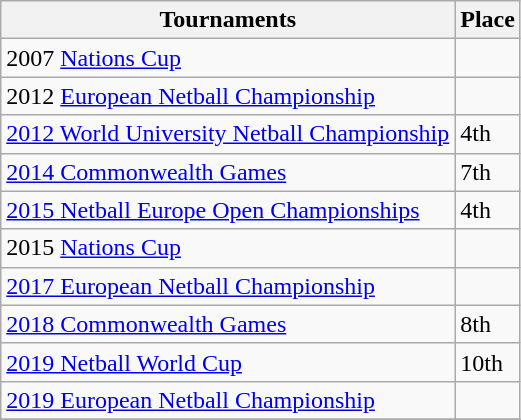<table class="wikitable collapsible">
<tr>
<th>Tournaments</th>
<th>Place</th>
</tr>
<tr>
<td>2007 <a href='#'>Nations Cup</a></td>
<td></td>
</tr>
<tr>
<td>2012 <a href='#'>European Netball Championship</a></td>
<td></td>
</tr>
<tr>
<td><a href='#'>2012 World University Netball Championship</a></td>
<td>4th</td>
</tr>
<tr>
<td><a href='#'>2014 Commonwealth Games</a></td>
<td>7th</td>
</tr>
<tr>
<td><a href='#'>2015 Netball Europe Open Championships</a></td>
<td>4th</td>
</tr>
<tr>
<td>2015 <a href='#'>Nations Cup</a></td>
<td></td>
</tr>
<tr>
<td><a href='#'>2017 European Netball Championship</a></td>
<td></td>
</tr>
<tr>
<td><a href='#'>2018 Commonwealth Games</a></td>
<td>8th</td>
</tr>
<tr>
<td><a href='#'>2019 Netball World Cup</a></td>
<td>10th</td>
</tr>
<tr>
<td><a href='#'>2019 European Netball Championship</a></td>
<td></td>
</tr>
<tr>
</tr>
</table>
